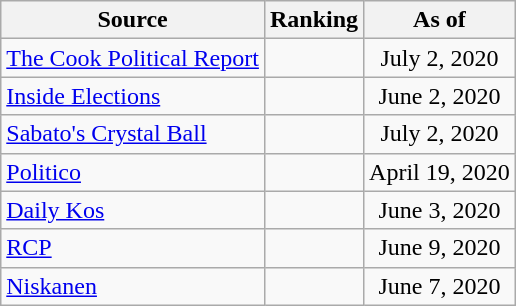<table class="wikitable" style="text-align:center">
<tr>
<th>Source</th>
<th>Ranking</th>
<th>As of</th>
</tr>
<tr>
<td align=left><a href='#'>The Cook Political Report</a></td>
<td></td>
<td>July 2, 2020</td>
</tr>
<tr>
<td align=left><a href='#'>Inside Elections</a></td>
<td></td>
<td>June 2, 2020</td>
</tr>
<tr>
<td align=left><a href='#'>Sabato's Crystal Ball</a></td>
<td></td>
<td>July 2, 2020</td>
</tr>
<tr>
<td align="left"><a href='#'>Politico</a></td>
<td></td>
<td>April 19, 2020</td>
</tr>
<tr>
<td align="left"><a href='#'>Daily Kos</a></td>
<td></td>
<td>June 3, 2020</td>
</tr>
<tr>
<td align="left"><a href='#'>RCP</a></td>
<td></td>
<td>June 9, 2020</td>
</tr>
<tr>
<td align="left"><a href='#'>Niskanen</a></td>
<td></td>
<td>June 7, 2020</td>
</tr>
</table>
